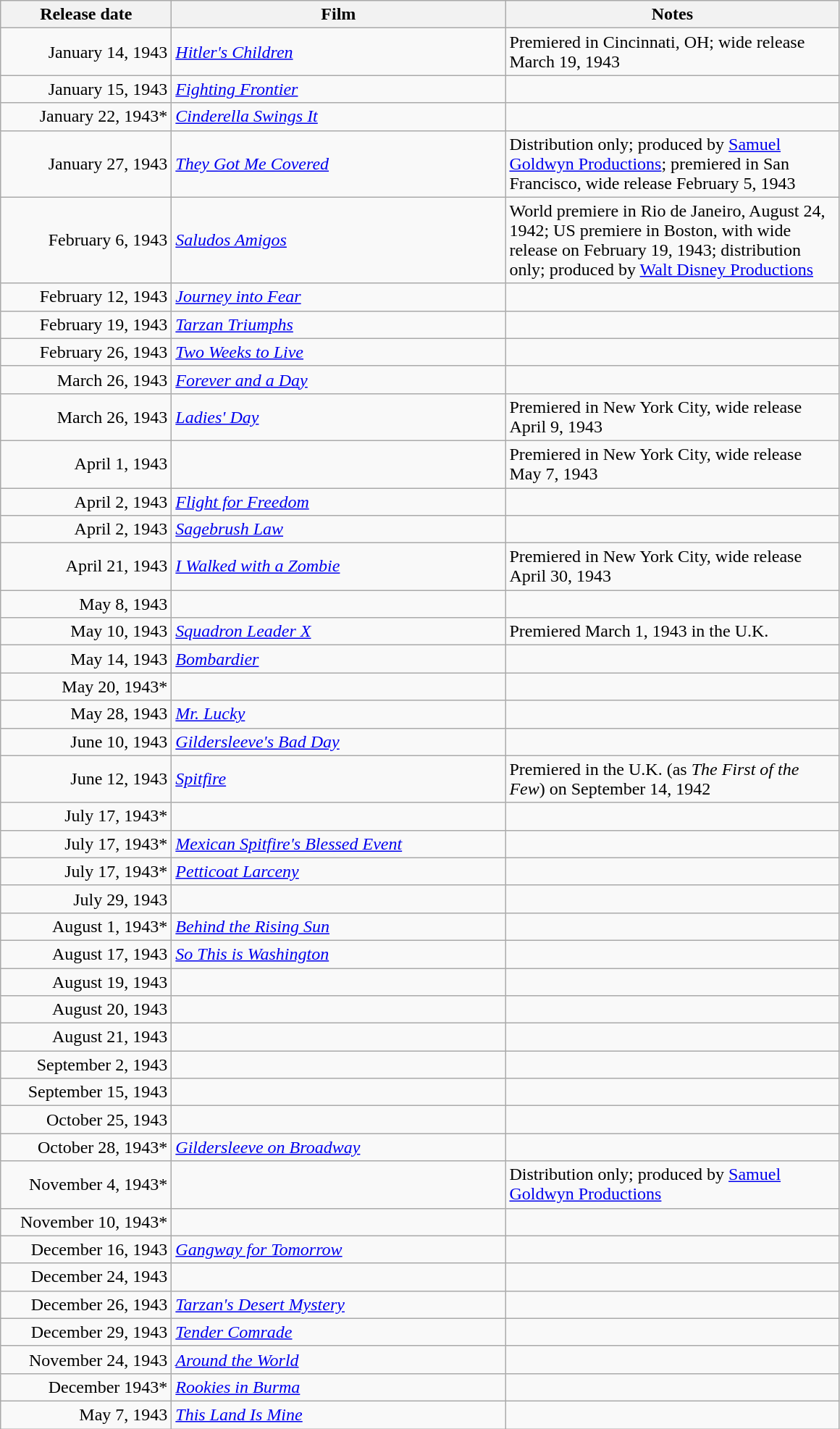<table class="wikitable sortable plainrowheaders">
<tr>
<th scope="col" style="width:150px">Release date</th>
<th scope="col" style="width:300px">Film</th>
<th scope="col" style="width:300px" class="unsortable">Notes</th>
</tr>
<tr>
<td style="text-align:right;">January 14, 1943</td>
<td><em><a href='#'>Hitler's Children</a></em></td>
<td>Premiered in Cincinnati, OH; wide release March 19, 1943</td>
</tr>
<tr>
<td style="text-align:right;">January 15, 1943</td>
<td><em><a href='#'>Fighting Frontier</a></em></td>
<td></td>
</tr>
<tr>
<td style="text-align:right;">January 22, 1943*</td>
<td><em><a href='#'>Cinderella Swings It</a></em></td>
<td></td>
</tr>
<tr>
<td style="text-align:right;">January 27, 1943</td>
<td><em><a href='#'>They Got Me Covered</a></em></td>
<td>Distribution only; produced by <a href='#'>Samuel Goldwyn Productions</a>; premiered in San Francisco, wide release February 5, 1943</td>
</tr>
<tr>
<td style="text-align:right;">February 6, 1943</td>
<td><em><a href='#'>Saludos Amigos</a></em></td>
<td>World premiere in Rio de Janeiro, August 24, 1942; US premiere in Boston, with wide release on February 19, 1943; distribution only; produced by <a href='#'>Walt Disney Productions</a></td>
</tr>
<tr>
<td style="text-align:right;">February 12, 1943</td>
<td><em><a href='#'>Journey into Fear</a></em></td>
<td></td>
</tr>
<tr>
<td style="text-align:right;">February 19, 1943</td>
<td><em><a href='#'>Tarzan Triumphs</a></em></td>
<td></td>
</tr>
<tr>
<td style="text-align:right;">February 26, 1943</td>
<td><em><a href='#'>Two Weeks to Live</a></em></td>
<td></td>
</tr>
<tr>
<td style="text-align:right;">March 26, 1943</td>
<td><em><a href='#'>Forever and a Day</a></em></td>
<td></td>
</tr>
<tr>
<td style="text-align:right;">March 26, 1943</td>
<td><em><a href='#'>Ladies' Day</a></em></td>
<td>Premiered in New York City, wide release April 9, 1943</td>
</tr>
<tr>
<td style="text-align:right;">April 1, 1943</td>
<td><em></em></td>
<td>Premiered in New York City, wide release May 7, 1943</td>
</tr>
<tr>
<td style="text-align:right;">April 2, 1943</td>
<td><em><a href='#'>Flight for Freedom</a></em></td>
<td></td>
</tr>
<tr>
<td style="text-align:right;">April 2, 1943</td>
<td><em><a href='#'>Sagebrush Law</a></em></td>
<td></td>
</tr>
<tr>
<td style="text-align:right;">April 21, 1943</td>
<td><em><a href='#'>I Walked with a Zombie</a></em></td>
<td>Premiered in New York City, wide release April 30, 1943</td>
</tr>
<tr>
<td style="text-align:right;">May 8, 1943</td>
<td><em></em></td>
<td></td>
</tr>
<tr>
<td style="text-align:right;">May 10, 1943</td>
<td><em><a href='#'>Squadron Leader X</a></em></td>
<td>Premiered March 1, 1943 in the U.K.</td>
</tr>
<tr>
<td style="text-align:right;">May 14, 1943</td>
<td><em><a href='#'>Bombardier</a></em></td>
<td></td>
</tr>
<tr>
<td style="text-align:right;">May 20, 1943*</td>
<td><em></em></td>
<td></td>
</tr>
<tr>
<td style="text-align:right;">May 28, 1943</td>
<td><em><a href='#'>Mr. Lucky</a></em></td>
<td></td>
</tr>
<tr>
<td style="text-align:right;">June 10, 1943</td>
<td><em><a href='#'>Gildersleeve's Bad Day</a></em></td>
<td></td>
</tr>
<tr>
<td style="text-align:right;">June 12, 1943</td>
<td><em><a href='#'>Spitfire</a></em></td>
<td>Premiered in the U.K. (as <em>The First of the Few</em>) on September 14, 1942</td>
</tr>
<tr>
<td style="text-align:right;">July 17, 1943*</td>
<td><em></em></td>
<td></td>
</tr>
<tr>
<td style="text-align:right;">July 17, 1943*</td>
<td><em><a href='#'>Mexican Spitfire's Blessed Event</a></em></td>
<td></td>
</tr>
<tr>
<td style="text-align:right;">July 17, 1943*</td>
<td><em><a href='#'>Petticoat Larceny</a></em></td>
<td></td>
</tr>
<tr>
<td style="text-align:right;">July 29, 1943</td>
<td><em></em></td>
<td></td>
</tr>
<tr>
<td style="text-align:right;">August 1, 1943*</td>
<td><em><a href='#'>Behind the Rising Sun</a></em></td>
<td></td>
</tr>
<tr>
<td style="text-align:right;">August 17, 1943</td>
<td><em><a href='#'>So This is Washington</a></em></td>
<td></td>
</tr>
<tr>
<td style="text-align:right;">August 19, 1943</td>
<td><em></em></td>
<td></td>
</tr>
<tr>
<td style="text-align:right;">August 20, 1943</td>
<td><em></em></td>
<td></td>
</tr>
<tr>
<td style="text-align:right;">August 21, 1943</td>
<td><em></em></td>
<td></td>
</tr>
<tr>
<td style="text-align:right;">September 2, 1943</td>
<td><em></em></td>
<td></td>
</tr>
<tr>
<td style="text-align:right;">September 15, 1943</td>
<td><em></em></td>
<td></td>
</tr>
<tr>
<td style="text-align:right;">October 25, 1943</td>
<td><em></em></td>
<td></td>
</tr>
<tr>
<td style="text-align:right;">October 28, 1943*</td>
<td><em><a href='#'>Gildersleeve on Broadway</a></em></td>
<td></td>
</tr>
<tr>
<td style="text-align:right;">November 4, 1943*</td>
<td><em></em></td>
<td>Distribution only; produced by <a href='#'>Samuel Goldwyn Productions</a></td>
</tr>
<tr>
<td style="text-align:right;">November 10, 1943*</td>
<td><em></em></td>
<td></td>
</tr>
<tr>
<td style="text-align:right;">December 16, 1943</td>
<td><em><a href='#'>Gangway for Tomorrow</a></em></td>
<td></td>
</tr>
<tr>
<td style="text-align:right;">December 24, 1943</td>
<td><em></em></td>
<td></td>
</tr>
<tr>
<td style="text-align:right;">December 26, 1943</td>
<td><em><a href='#'>Tarzan's Desert Mystery</a></em></td>
<td></td>
</tr>
<tr>
<td style="text-align:right;">December 29, 1943</td>
<td><em><a href='#'>Tender Comrade</a></em></td>
<td></td>
</tr>
<tr>
<td style="text-align:right;">November 24, 1943</td>
<td><em><a href='#'>Around the World</a></em></td>
<td></td>
</tr>
<tr>
<td style="text-align:right;">December 1943*</td>
<td><em><a href='#'>Rookies in Burma</a></em></td>
<td></td>
</tr>
<tr>
<td style="text-align:right;">May 7, 1943</td>
<td><em><a href='#'>This Land Is Mine</a></em></td>
<td></td>
</tr>
</table>
